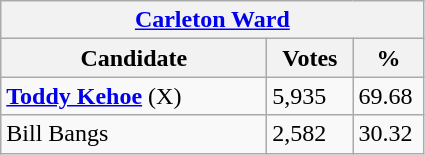<table class="wikitable">
<tr>
<th colspan="3"><a href='#'>Carleton Ward</a></th>
</tr>
<tr>
<th style="width: 170px">Candidate</th>
<th style="width: 50px">Votes</th>
<th style="width: 40px">%</th>
</tr>
<tr>
<td><strong><a href='#'>Toddy Kehoe</a></strong> (X)</td>
<td>5,935</td>
<td>69.68</td>
</tr>
<tr>
<td>Bill Bangs</td>
<td>2,582</td>
<td>30.32</td>
</tr>
</table>
